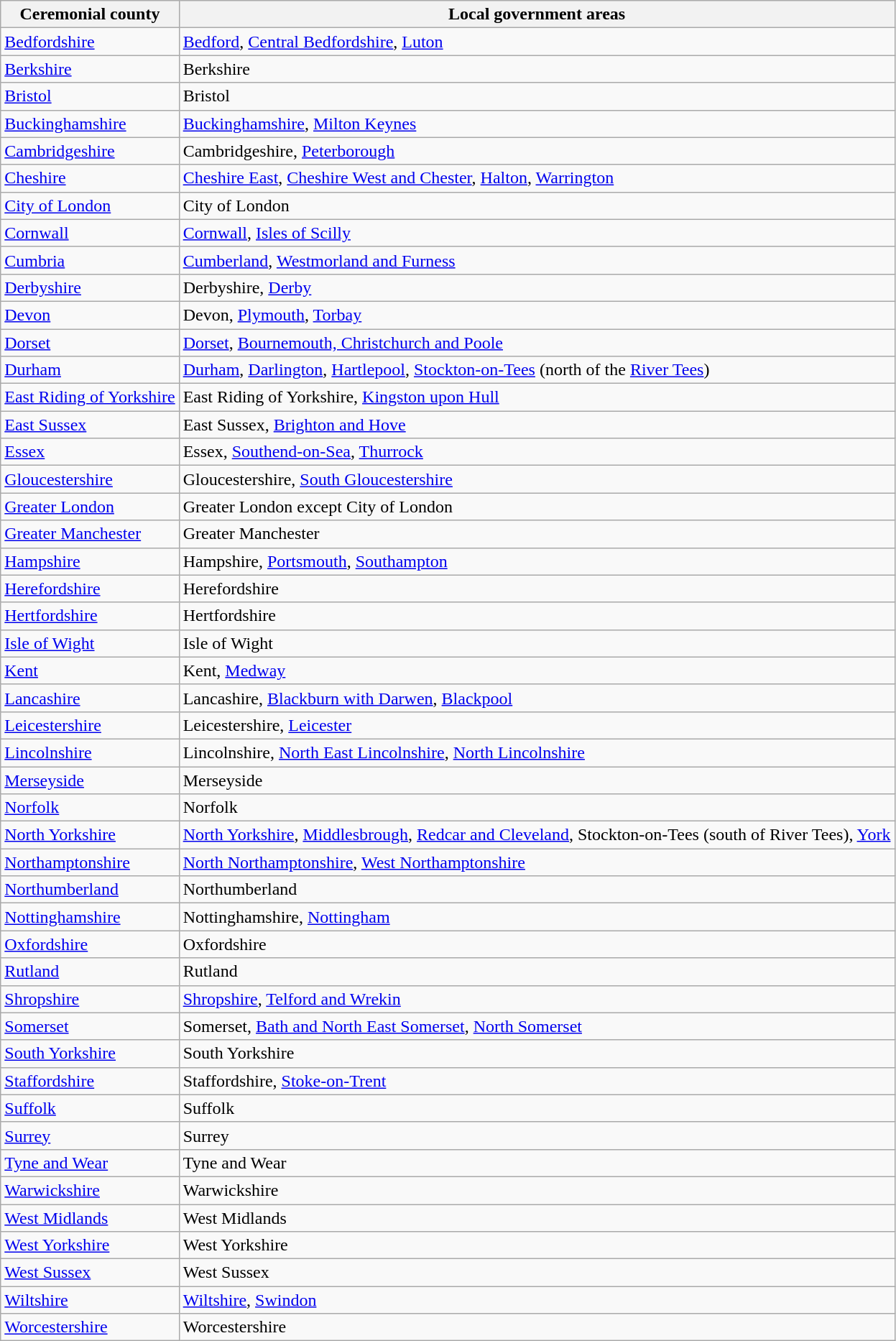<table class="wikitable">
<tr>
<th>Ceremonial county</th>
<th>Local government areas</th>
</tr>
<tr>
<td><a href='#'>Bedfordshire</a></td>
<td><a href='#'>Bedford</a>, <a href='#'>Central Bedfordshire</a>, <a href='#'>Luton</a></td>
</tr>
<tr>
<td><a href='#'>Berkshire</a></td>
<td>Berkshire</td>
</tr>
<tr>
<td><a href='#'>Bristol</a></td>
<td>Bristol</td>
</tr>
<tr>
<td><a href='#'>Buckinghamshire</a></td>
<td><a href='#'>Buckinghamshire</a>, <a href='#'>Milton Keynes</a></td>
</tr>
<tr>
<td><a href='#'>Cambridgeshire</a></td>
<td>Cambridgeshire, <a href='#'>Peterborough</a></td>
</tr>
<tr>
<td><a href='#'>Cheshire</a></td>
<td><a href='#'>Cheshire East</a>, <a href='#'>Cheshire West and Chester</a>, <a href='#'>Halton</a>, <a href='#'>Warrington</a></td>
</tr>
<tr>
<td><a href='#'>City of London</a></td>
<td>City of London</td>
</tr>
<tr>
<td><a href='#'>Cornwall</a></td>
<td><a href='#'>Cornwall</a>, <a href='#'>Isles of Scilly</a></td>
</tr>
<tr>
<td><a href='#'>Cumbria</a></td>
<td><a href='#'>Cumberland</a>, <a href='#'>Westmorland and Furness</a></td>
</tr>
<tr>
<td><a href='#'>Derbyshire</a></td>
<td>Derbyshire, <a href='#'>Derby</a></td>
</tr>
<tr>
<td><a href='#'>Devon</a></td>
<td>Devon, <a href='#'>Plymouth</a>, <a href='#'>Torbay</a></td>
</tr>
<tr>
<td><a href='#'>Dorset</a></td>
<td><a href='#'>Dorset</a>, <a href='#'>Bournemouth, Christchurch and Poole</a></td>
</tr>
<tr>
<td><a href='#'>Durham</a></td>
<td><a href='#'>Durham</a>, <a href='#'>Darlington</a>, <a href='#'>Hartlepool</a>, <a href='#'>Stockton-on-Tees</a> (north of the <a href='#'>River Tees</a>)</td>
</tr>
<tr>
<td><a href='#'>East Riding of Yorkshire</a></td>
<td>East Riding of Yorkshire, <a href='#'>Kingston upon Hull</a></td>
</tr>
<tr>
<td><a href='#'>East Sussex</a></td>
<td>East Sussex, <a href='#'>Brighton and Hove</a></td>
</tr>
<tr>
<td><a href='#'>Essex</a></td>
<td>Essex, <a href='#'>Southend-on-Sea</a>, <a href='#'>Thurrock</a></td>
</tr>
<tr>
<td><a href='#'>Gloucestershire</a></td>
<td>Gloucestershire, <a href='#'>South Gloucestershire</a></td>
</tr>
<tr>
<td><a href='#'>Greater London</a></td>
<td>Greater London except City of London</td>
</tr>
<tr>
<td><a href='#'>Greater Manchester</a></td>
<td>Greater Manchester</td>
</tr>
<tr>
<td><a href='#'>Hampshire</a></td>
<td>Hampshire, <a href='#'>Portsmouth</a>, <a href='#'>Southampton</a></td>
</tr>
<tr>
<td><a href='#'>Herefordshire</a></td>
<td>Herefordshire</td>
</tr>
<tr>
<td><a href='#'>Hertfordshire</a></td>
<td>Hertfordshire</td>
</tr>
<tr>
<td><a href='#'>Isle of Wight</a></td>
<td>Isle of Wight</td>
</tr>
<tr>
<td><a href='#'>Kent</a></td>
<td>Kent, <a href='#'>Medway</a></td>
</tr>
<tr>
<td><a href='#'>Lancashire</a></td>
<td>Lancashire, <a href='#'>Blackburn with Darwen</a>, <a href='#'>Blackpool</a></td>
</tr>
<tr>
<td><a href='#'>Leicestershire</a></td>
<td>Leicestershire, <a href='#'>Leicester</a></td>
</tr>
<tr>
<td><a href='#'>Lincolnshire</a></td>
<td>Lincolnshire, <a href='#'>North East Lincolnshire</a>, <a href='#'>North Lincolnshire</a></td>
</tr>
<tr>
<td><a href='#'>Merseyside</a></td>
<td>Merseyside</td>
</tr>
<tr>
<td><a href='#'>Norfolk</a></td>
<td>Norfolk</td>
</tr>
<tr>
<td><a href='#'>North Yorkshire</a></td>
<td><a href='#'>North Yorkshire</a>, <a href='#'>Middlesbrough</a>, <a href='#'>Redcar and Cleveland</a>, Stockton-on-Tees (south of River Tees), <a href='#'>York</a></td>
</tr>
<tr>
<td><a href='#'>Northamptonshire</a></td>
<td><a href='#'>North Northamptonshire</a>, <a href='#'>West Northamptonshire</a></td>
</tr>
<tr>
<td><a href='#'>Northumberland</a></td>
<td>Northumberland</td>
</tr>
<tr>
<td><a href='#'>Nottinghamshire</a></td>
<td>Nottinghamshire, <a href='#'>Nottingham</a></td>
</tr>
<tr>
<td><a href='#'>Oxfordshire</a></td>
<td>Oxfordshire</td>
</tr>
<tr>
<td><a href='#'>Rutland</a></td>
<td>Rutland</td>
</tr>
<tr>
<td><a href='#'>Shropshire</a></td>
<td><a href='#'>Shropshire</a>, <a href='#'>Telford and Wrekin</a></td>
</tr>
<tr>
<td><a href='#'>Somerset</a></td>
<td>Somerset, <a href='#'>Bath and North East Somerset</a>, <a href='#'>North Somerset</a></td>
</tr>
<tr>
<td><a href='#'>South Yorkshire</a></td>
<td>South Yorkshire</td>
</tr>
<tr>
<td><a href='#'>Staffordshire</a></td>
<td>Staffordshire, <a href='#'>Stoke-on-Trent</a></td>
</tr>
<tr>
<td><a href='#'>Suffolk</a></td>
<td>Suffolk</td>
</tr>
<tr>
<td><a href='#'>Surrey</a></td>
<td>Surrey</td>
</tr>
<tr>
<td><a href='#'>Tyne and Wear</a></td>
<td>Tyne and Wear</td>
</tr>
<tr>
<td><a href='#'>Warwickshire</a></td>
<td>Warwickshire</td>
</tr>
<tr>
<td><a href='#'>West Midlands</a></td>
<td>West Midlands</td>
</tr>
<tr>
<td><a href='#'>West Yorkshire</a></td>
<td>West Yorkshire</td>
</tr>
<tr>
<td><a href='#'>West Sussex</a></td>
<td>West Sussex</td>
</tr>
<tr>
<td><a href='#'>Wiltshire</a></td>
<td><a href='#'>Wiltshire</a>, <a href='#'>Swindon</a></td>
</tr>
<tr>
<td><a href='#'>Worcestershire</a></td>
<td>Worcestershire</td>
</tr>
</table>
